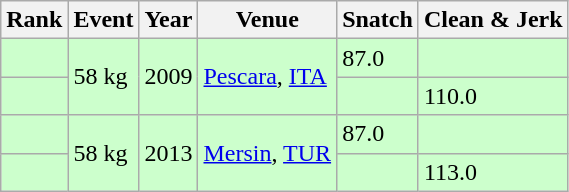<table class="wikitable">
<tr>
<th>Rank</th>
<th>Event</th>
<th>Year</th>
<th>Venue</th>
<th>Snatch</th>
<th>Clean & Jerk</th>
</tr>
<tr bgcolor=#CCFFCC>
<td></td>
<td rowspan=2>58 kg</td>
<td rowspan=2>2009</td>
<td rowspan=2><a href='#'>Pescara</a>, <a href='#'>ITA</a></td>
<td>87.0</td>
<td></td>
</tr>
<tr bgcolor=#CCFFCC>
<td></td>
<td></td>
<td>110.0</td>
</tr>
<tr bgcolor=#CCFFCC>
<td></td>
<td rowspan=2>58 kg</td>
<td rowspan=2>2013</td>
<td rowspan=2><a href='#'>Mersin</a>, <a href='#'>TUR</a></td>
<td>87.0</td>
<td></td>
</tr>
<tr bgcolor=#CCFFCC>
<td></td>
<td></td>
<td>113.0</td>
</tr>
</table>
